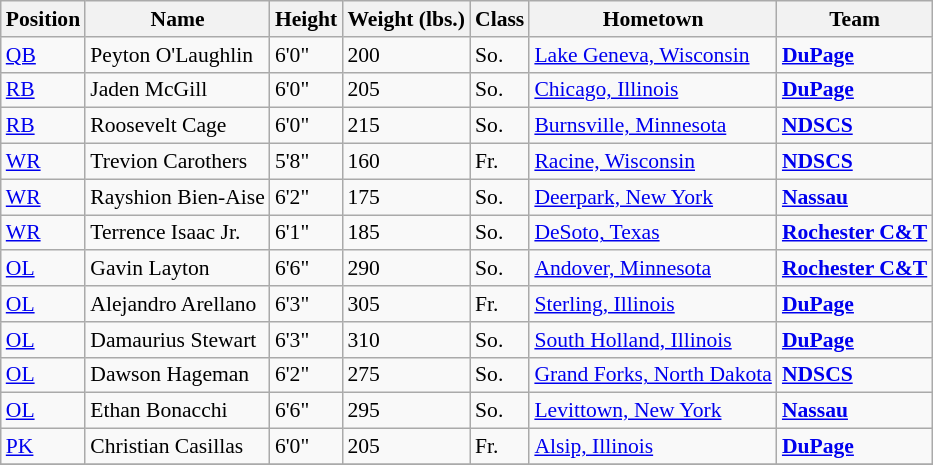<table class="wikitable" style="font-size: 90%">
<tr>
<th>Position</th>
<th>Name</th>
<th>Height</th>
<th>Weight (lbs.)</th>
<th>Class</th>
<th>Hometown</th>
<th>Team</th>
</tr>
<tr>
<td><a href='#'>QB</a></td>
<td>Peyton O'Laughlin</td>
<td>6'0"</td>
<td>200</td>
<td>So.</td>
<td><a href='#'>Lake Geneva, Wisconsin</a></td>
<td><strong><a href='#'>DuPage</a></strong></td>
</tr>
<tr>
<td><a href='#'>RB</a></td>
<td>Jaden McGill</td>
<td>6'0"</td>
<td>205</td>
<td>So.</td>
<td><a href='#'>Chicago, Illinois</a></td>
<td><strong><a href='#'>DuPage</a></strong></td>
</tr>
<tr>
<td><a href='#'>RB</a></td>
<td>Roosevelt Cage</td>
<td>6'0"</td>
<td>215</td>
<td>So.</td>
<td><a href='#'>Burnsville, Minnesota</a></td>
<td><strong><a href='#'>NDSCS</a></strong></td>
</tr>
<tr>
<td><a href='#'>WR</a></td>
<td>Trevion Carothers</td>
<td>5'8"</td>
<td>160</td>
<td>Fr.</td>
<td><a href='#'>Racine, Wisconsin</a></td>
<td><strong><a href='#'>NDSCS</a></strong></td>
</tr>
<tr>
<td><a href='#'>WR</a></td>
<td>Rayshion Bien-Aise</td>
<td>6'2"</td>
<td>175</td>
<td>So.</td>
<td><a href='#'>Deerpark, New York</a></td>
<td><strong><a href='#'>Nassau</a></strong></td>
</tr>
<tr>
<td><a href='#'>WR</a></td>
<td>Terrence Isaac Jr.</td>
<td>6'1"</td>
<td>185</td>
<td>So.</td>
<td><a href='#'>DeSoto, Texas</a></td>
<td><strong><a href='#'>Rochester C&T</a></strong></td>
</tr>
<tr>
<td><a href='#'>OL</a></td>
<td>Gavin Layton</td>
<td>6'6"</td>
<td>290</td>
<td>So.</td>
<td><a href='#'>Andover, Minnesota</a></td>
<td><strong><a href='#'>Rochester C&T</a></strong></td>
</tr>
<tr>
<td><a href='#'>OL</a></td>
<td>Alejandro Arellano</td>
<td>6'3"</td>
<td>305</td>
<td>Fr.</td>
<td><a href='#'>Sterling, Illinois</a></td>
<td><strong><a href='#'>DuPage</a></strong></td>
</tr>
<tr>
<td><a href='#'>OL</a></td>
<td>Damaurius Stewart</td>
<td>6'3"</td>
<td>310</td>
<td>So.</td>
<td><a href='#'>South Holland, Illinois</a></td>
<td><strong><a href='#'>DuPage</a></strong></td>
</tr>
<tr>
<td><a href='#'>OL</a></td>
<td>Dawson Hageman</td>
<td>6'2"</td>
<td>275</td>
<td>So.</td>
<td><a href='#'>Grand Forks, North Dakota</a></td>
<td><strong><a href='#'>NDSCS</a></strong></td>
</tr>
<tr>
<td><a href='#'>OL</a></td>
<td>Ethan Bonacchi</td>
<td>6'6"</td>
<td>295</td>
<td>So.</td>
<td><a href='#'>Levittown, New York</a></td>
<td><strong><a href='#'>Nassau</a></strong></td>
</tr>
<tr>
<td><a href='#'>PK</a></td>
<td>Christian Casillas</td>
<td>6'0"</td>
<td>205</td>
<td>Fr.</td>
<td><a href='#'>Alsip, Illinois</a></td>
<td><strong><a href='#'>DuPage</a></strong></td>
</tr>
<tr>
</tr>
</table>
